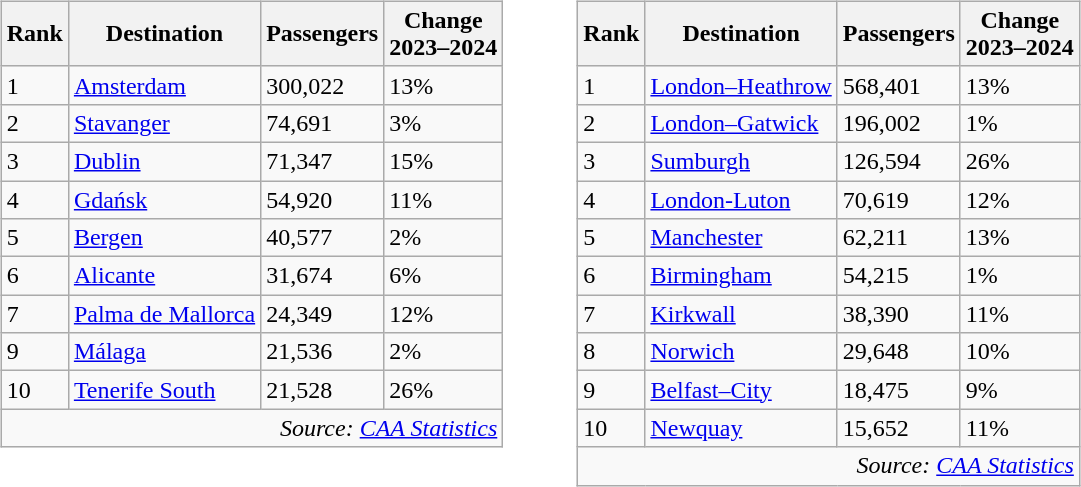<table>
<tr>
<td valign=top><br><table class="wikitable sortable col3right col4right" style=" width:align">
<tr>
<th>Rank</th>
<th>Destination</th>
<th>Passengers</th>
<th>Change<br>2023–2024</th>
</tr>
<tr>
<td>1</td>
<td><a href='#'>Amsterdam</a></td>
<td>300,022</td>
<td> 13%</td>
</tr>
<tr>
<td>2</td>
<td><a href='#'>Stavanger</a></td>
<td>74,691</td>
<td> 3%</td>
</tr>
<tr>
<td>3</td>
<td><a href='#'>Dublin</a></td>
<td>71,347</td>
<td> 15%</td>
</tr>
<tr>
<td>4</td>
<td><a href='#'>Gdańsk</a></td>
<td>54,920</td>
<td> 11%</td>
</tr>
<tr>
<td>5</td>
<td><a href='#'>Bergen</a></td>
<td>40,577</td>
<td> 2%</td>
</tr>
<tr>
<td>6</td>
<td><a href='#'>Alicante</a></td>
<td>31,674</td>
<td> 6%</td>
</tr>
<tr>
<td>7</td>
<td><a href='#'>Palma de Mallorca</a></td>
<td>24,349</td>
<td> 12%</td>
</tr>
<tr>
<td>9</td>
<td><a href='#'>Málaga</a></td>
<td>21,536</td>
<td> 2%</td>
</tr>
<tr>
<td>10</td>
<td><a href='#'>Tenerife South</a></td>
<td>21,528</td>
<td> 26%</td>
</tr>
<tr class="sortbottom">
<td colspan="4" style="text-align:right;"><em>Source: <a href='#'>CAA Statistics</a></em></td>
</tr>
</table>
</td>
<td width=25></td>
<td valign=top><br><table class="wikitable sortable col3right col4right" style="width:align">
<tr>
<th>Rank</th>
<th>Destination</th>
<th>Passengers</th>
<th>Change<br>2023–2024</th>
</tr>
<tr>
<td>1</td>
<td><a href='#'>London–Heathrow</a></td>
<td>568,401</td>
<td> 13%</td>
</tr>
<tr>
<td>2</td>
<td><a href='#'>London–Gatwick</a></td>
<td>196,002</td>
<td> 1%</td>
</tr>
<tr>
<td>3</td>
<td><a href='#'>Sumburgh</a></td>
<td>126,594</td>
<td> 26%</td>
</tr>
<tr>
<td>4</td>
<td><a href='#'>London-Luton</a></td>
<td>70,619</td>
<td> 12%</td>
</tr>
<tr>
<td>5</td>
<td><a href='#'>Manchester</a></td>
<td>62,211</td>
<td> 13%</td>
</tr>
<tr>
<td>6</td>
<td><a href='#'>Birmingham</a></td>
<td>54,215</td>
<td> 1%</td>
</tr>
<tr>
<td>7</td>
<td><a href='#'>Kirkwall</a></td>
<td>38,390</td>
<td> 11%</td>
</tr>
<tr>
<td>8</td>
<td><a href='#'>Norwich</a></td>
<td>29,648</td>
<td> 10%</td>
</tr>
<tr>
<td>9</td>
<td><a href='#'>Belfast–City</a></td>
<td>18,475</td>
<td> 9%</td>
</tr>
<tr>
<td>10</td>
<td><a href='#'>Newquay</a></td>
<td>15,652</td>
<td> 11%</td>
</tr>
<tr class="sortbottom">
<td colspan="4" style="text-align:right;"><em>Source: <a href='#'>CAA Statistics</a></em></td>
</tr>
</table>
</td>
</tr>
</table>
